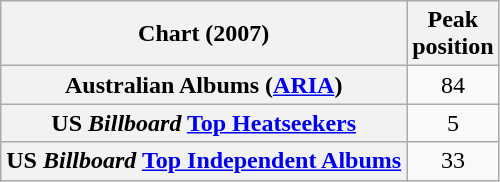<table class="wikitable sortable plainrowheaders">
<tr>
<th>Chart (2007)</th>
<th>Peak<br>position</th>
</tr>
<tr>
<th scope="row">Australian Albums (<a href='#'>ARIA</a>)</th>
<td align="center">84</td>
</tr>
<tr>
<th scope="row">US <em>Billboard</em> <a href='#'>Top Heatseekers</a></th>
<td align="center">5</td>
</tr>
<tr>
<th scope="row">US <em>Billboard</em> <a href='#'>Top Independent Albums</a></th>
<td align="center">33</td>
</tr>
</table>
